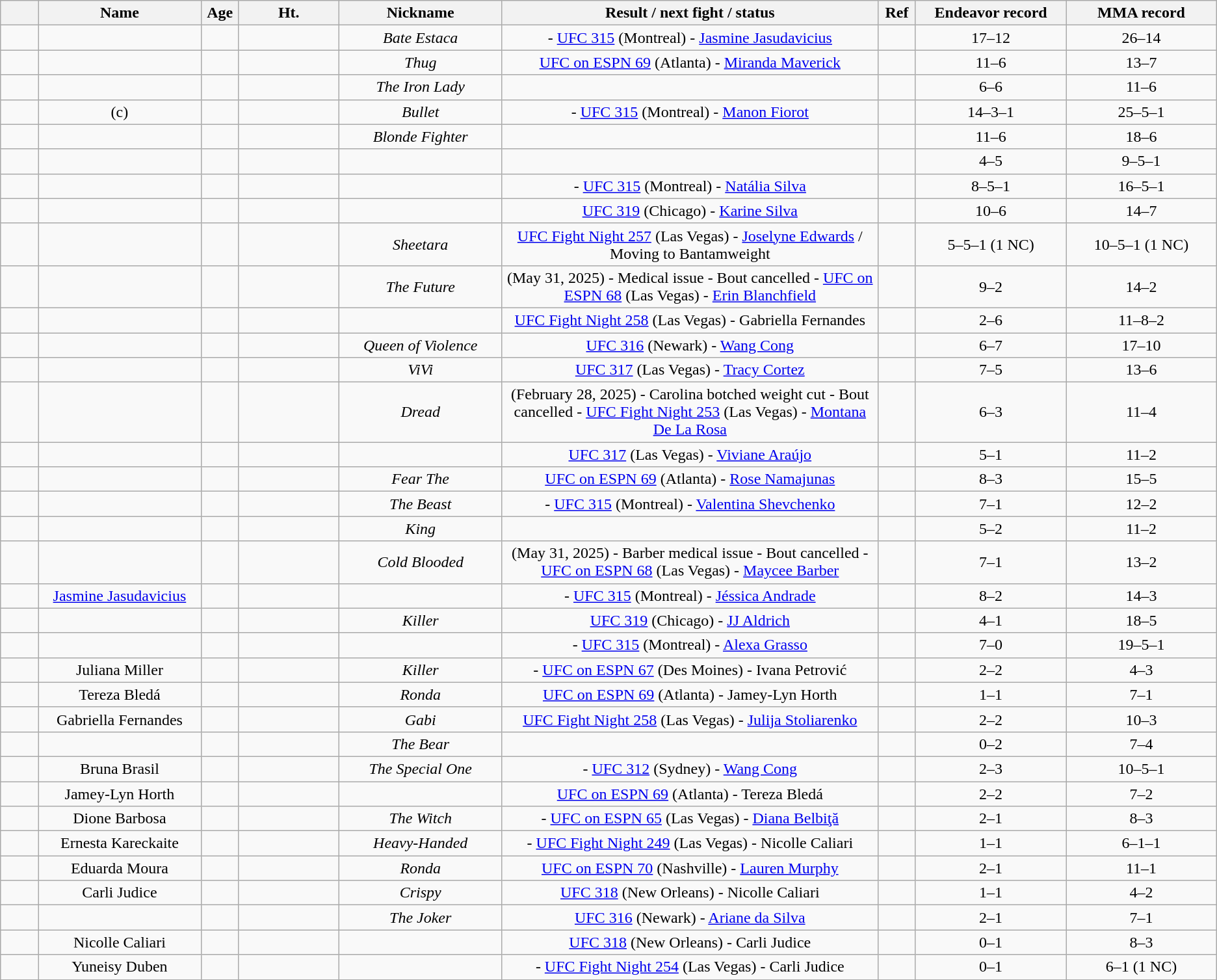<table class="wikitable sortable" style="text-align:center">
<tr>
<th width=3%></th>
<th width=13%>Name</th>
<th width=3%>Age</th>
<th width=8%>Ht.</th>
<th width=13%>Nickname</th>
<th width=30%>Result / next fight / status</th>
<th width=3%>Ref</th>
<th width=12%>Endeavor record</th>
<th width=12%>MMA record</th>
</tr>
<tr>
<td></td>
<td></td>
<td></td>
<td></td>
<td><em>Bate Estaca</em></td>
<td> - <a href='#'>UFC 315</a> (Montreal) - <a href='#'>Jasmine Jasudavicius</a></td>
<td></td>
<td>17–12</td>
<td>26–14</td>
</tr>
<tr>
<td></td>
<td></td>
<td></td>
<td></td>
<td><em>Thug</em></td>
<td><a href='#'>UFC on ESPN 69</a> (Atlanta) - <a href='#'>Miranda Maverick</a></td>
<td></td>
<td>11–6</td>
<td>13–7</td>
</tr>
<tr>
<td></td>
<td></td>
<td></td>
<td></td>
<td><em>The Iron Lady</em></td>
<td></td>
<td></td>
<td>6–6</td>
<td>11–6</td>
</tr>
<tr>
<td></td>
<td> (c)</td>
<td></td>
<td></td>
<td><em>Bullet</em></td>
<td> - <a href='#'>UFC 315</a> (Montreal) - <a href='#'>Manon Fiorot</a></td>
<td></td>
<td>14–3–1</td>
<td>25–5–1</td>
</tr>
<tr>
<td></td>
<td></td>
<td></td>
<td></td>
<td><em>Blonde Fighter</em></td>
<td></td>
<td></td>
<td>11–6</td>
<td>18–6</td>
</tr>
<tr>
<td></td>
<td></td>
<td></td>
<td></td>
<td></td>
<td></td>
<td></td>
<td>4–5</td>
<td>9–5–1</td>
</tr>
<tr>
<td></td>
<td></td>
<td></td>
<td></td>
<td></td>
<td> - <a href='#'>UFC 315</a> (Montreal) - <a href='#'>Natália Silva</a></td>
<td></td>
<td>8–5–1</td>
<td>16–5–1</td>
</tr>
<tr>
<td></td>
<td></td>
<td></td>
<td></td>
<td></td>
<td><a href='#'>UFC 319</a> (Chicago) - <a href='#'>Karine Silva</a></td>
<td></td>
<td>10–6</td>
<td>14–7</td>
</tr>
<tr>
<td></td>
<td></td>
<td></td>
<td></td>
<td><em>Sheetara</em></td>
<td><a href='#'>UFC Fight Night 257</a> (Las Vegas) - <a href='#'>Joselyne Edwards</a> / Moving to Bantamweight</td>
<td></td>
<td>5–5–1 (1 NC)</td>
<td>10–5–1 (1 NC)</td>
</tr>
<tr>
<td></td>
<td></td>
<td></td>
<td></td>
<td><em>The Future</em></td>
<td>(May 31, 2025) - Medical issue - Bout cancelled - <a href='#'>UFC on ESPN 68</a> (Las Vegas) - <a href='#'>Erin Blanchfield</a></td>
<td></td>
<td>9–2</td>
<td>14–2</td>
</tr>
<tr>
<td></td>
<td></td>
<td></td>
<td></td>
<td></td>
<td><a href='#'>UFC Fight Night 258</a> (Las Vegas) - Gabriella Fernandes</td>
<td></td>
<td>2–6</td>
<td>11–8–2</td>
</tr>
<tr>
<td></td>
<td></td>
<td></td>
<td></td>
<td><em>Queen of Violence</em></td>
<td><a href='#'>UFC 316</a> (Newark) - <a href='#'>Wang Cong</a></td>
<td></td>
<td>6–7</td>
<td>17–10</td>
</tr>
<tr>
<td></td>
<td></td>
<td></td>
<td></td>
<td><em>ViVi</em></td>
<td><a href='#'>UFC 317</a> (Las Vegas) - <a href='#'>Tracy Cortez</a></td>
<td></td>
<td>7–5</td>
<td>13–6</td>
</tr>
<tr>
<td></td>
<td></td>
<td></td>
<td></td>
<td><em>Dread</em></td>
<td>(February 28, 2025) - Carolina botched weight cut - Bout cancelled - <a href='#'>UFC Fight Night 253</a> (Las Vegas) - <a href='#'>Montana De La Rosa</a></td>
<td></td>
<td>6–3</td>
<td>11–4</td>
</tr>
<tr>
<td></td>
<td></td>
<td></td>
<td></td>
<td></td>
<td><a href='#'>UFC 317</a> (Las Vegas) - <a href='#'>Viviane Araújo</a></td>
<td></td>
<td>5–1</td>
<td>11–2</td>
</tr>
<tr>
<td></td>
<td></td>
<td></td>
<td></td>
<td><em>Fear The</em></td>
<td><a href='#'>UFC on ESPN 69</a> (Atlanta) - <a href='#'>Rose Namajunas</a></td>
<td></td>
<td>8–3</td>
<td>15–5</td>
</tr>
<tr>
<td></td>
<td></td>
<td></td>
<td></td>
<td><em>The Beast</em></td>
<td> - <a href='#'>UFC 315</a> (Montreal) - <a href='#'>Valentina Shevchenko</a></td>
<td></td>
<td>7–1</td>
<td>12–2</td>
</tr>
<tr>
<td></td>
<td></td>
<td></td>
<td></td>
<td><em>King</em></td>
<td></td>
<td></td>
<td>5–2</td>
<td>11–2</td>
</tr>
<tr>
<td></td>
<td></td>
<td></td>
<td></td>
<td><em>Cold Blooded</em></td>
<td>(May 31, 2025) - Barber medical issue - Bout cancelled - <a href='#'>UFC on ESPN 68</a> (Las Vegas) - <a href='#'>Maycee Barber</a></td>
<td></td>
<td>7–1</td>
<td>13–2</td>
</tr>
<tr>
<td></td>
<td><a href='#'>Jasmine Jasudavicius</a></td>
<td></td>
<td></td>
<td></td>
<td> - <a href='#'>UFC 315</a> (Montreal) - <a href='#'>Jéssica Andrade</a></td>
<td></td>
<td>8–2</td>
<td>14–3</td>
</tr>
<tr>
<td></td>
<td></td>
<td></td>
<td></td>
<td><em>Killer</em></td>
<td><a href='#'>UFC 319</a> (Chicago) - <a href='#'>JJ Aldrich</a></td>
<td></td>
<td>4–1</td>
<td>18–5</td>
</tr>
<tr>
<td></td>
<td></td>
<td></td>
<td></td>
<td></td>
<td> - <a href='#'>UFC 315</a> (Montreal) - <a href='#'>Alexa Grasso</a></td>
<td></td>
<td>7–0</td>
<td>19–5–1</td>
</tr>
<tr>
<td></td>
<td>Juliana Miller</td>
<td></td>
<td></td>
<td><em>Killer</em></td>
<td> - <a href='#'>UFC on ESPN 67</a> (Des Moines) - Ivana Petrović</td>
<td></td>
<td>2–2</td>
<td>4–3</td>
</tr>
<tr>
<td></td>
<td>Tereza Bledá</td>
<td></td>
<td></td>
<td><em>Ronda</em></td>
<td><a href='#'>UFC on ESPN 69</a> (Atlanta) - Jamey-Lyn Horth</td>
<td></td>
<td>1–1</td>
<td>7–1</td>
</tr>
<tr>
<td></td>
<td>Gabriella Fernandes</td>
<td></td>
<td></td>
<td><em>Gabi</em></td>
<td><a href='#'>UFC Fight Night 258</a> (Las Vegas) - <a href='#'>Julija Stoliarenko</a></td>
<td></td>
<td>2–2</td>
<td>10–3</td>
</tr>
<tr>
<td></td>
<td></td>
<td></td>
<td></td>
<td><em>The Bear</em></td>
<td></td>
<td></td>
<td>0–2</td>
<td>7–4</td>
</tr>
<tr>
<td></td>
<td>Bruna Brasil</td>
<td></td>
<td></td>
<td><em>The Special One</em></td>
<td> - <a href='#'>UFC 312</a> (Sydney) - <a href='#'>Wang Cong</a></td>
<td></td>
<td>2–3</td>
<td>10–5–1</td>
</tr>
<tr>
<td></td>
<td>Jamey-Lyn Horth</td>
<td></td>
<td></td>
<td></td>
<td><a href='#'>UFC on ESPN 69</a> (Atlanta) - Tereza Bledá</td>
<td></td>
<td>2–2</td>
<td>7–2</td>
</tr>
<tr>
<td></td>
<td>Dione Barbosa</td>
<td></td>
<td></td>
<td><em>The Witch</em></td>
<td> - <a href='#'>UFC on ESPN 65</a> (Las Vegas) - <a href='#'>Diana Belbiţă</a></td>
<td></td>
<td>2–1</td>
<td>8–3</td>
</tr>
<tr>
<td></td>
<td>Ernesta Kareckaite</td>
<td></td>
<td></td>
<td><em>Heavy-Handed</em></td>
<td> - <a href='#'>UFC Fight Night 249</a> (Las Vegas) - Nicolle Caliari</td>
<td></td>
<td>1–1</td>
<td>6–1–1</td>
</tr>
<tr>
<td></td>
<td>Eduarda Moura</td>
<td></td>
<td></td>
<td><em>Ronda</em></td>
<td><a href='#'>UFC on ESPN 70</a> (Nashville) - <a href='#'>Lauren Murphy</a></td>
<td></td>
<td>2–1</td>
<td>11–1</td>
</tr>
<tr>
<td></td>
<td>Carli Judice</td>
<td></td>
<td></td>
<td><em>Crispy</em></td>
<td><a href='#'>UFC 318</a> (New Orleans) - Nicolle Caliari</td>
<td></td>
<td>1–1</td>
<td>4–2</td>
</tr>
<tr>
<td></td>
<td></td>
<td></td>
<td></td>
<td><em>The Joker</em></td>
<td><a href='#'>UFC 316</a> (Newark) - <a href='#'>Ariane da Silva</a></td>
<td></td>
<td>2–1</td>
<td>7–1</td>
</tr>
<tr>
<td></td>
<td>Nicolle Caliari</td>
<td></td>
<td></td>
<td></td>
<td><a href='#'>UFC 318</a> (New Orleans) - Carli Judice</td>
<td></td>
<td>0–1</td>
<td>8–3</td>
</tr>
<tr>
<td></td>
<td>Yuneisy Duben</td>
<td></td>
<td></td>
<td></td>
<td> - <a href='#'>UFC Fight Night 254</a> (Las Vegas) - Carli Judice</td>
<td></td>
<td>0–1</td>
<td>6–1 (1 NC)</td>
</tr>
<tr>
</tr>
</table>
